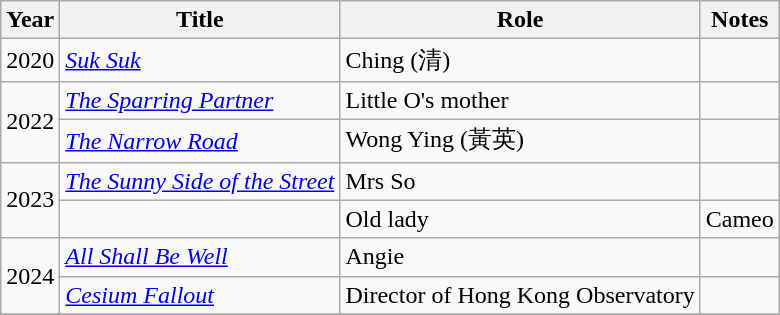<table class="wikitable">
<tr>
<th>Year</th>
<th>Title</th>
<th>Role</th>
<th>Notes</th>
</tr>
<tr>
<td>2020</td>
<td><em><a href='#'>Suk Suk</a></em></td>
<td>Ching (清)</td>
<td></td>
</tr>
<tr>
<td rowspan="2">2022</td>
<td><em><a href='#'>The Sparring Partner</a></em></td>
<td>Little O's mother</td>
<td></td>
</tr>
<tr>
<td><em><a href='#'>The Narrow Road</a></em></td>
<td>Wong Ying (黃英)</td>
<td></td>
</tr>
<tr>
<td rowspan="2">2023</td>
<td><em><a href='#'>The Sunny Side of the Street</a></em></td>
<td>Mrs So</td>
<td></td>
</tr>
<tr>
<td><em></em></td>
<td>Old lady</td>
<td>Cameo</td>
</tr>
<tr>
<td rowspan="2">2024</td>
<td><em><a href='#'>All Shall Be Well</a></em></td>
<td>Angie</td>
<td></td>
</tr>
<tr>
<td><em><a href='#'>Cesium Fallout</a></em></td>
<td>Director of Hong Kong Observatory</td>
<td></td>
</tr>
<tr>
</tr>
</table>
